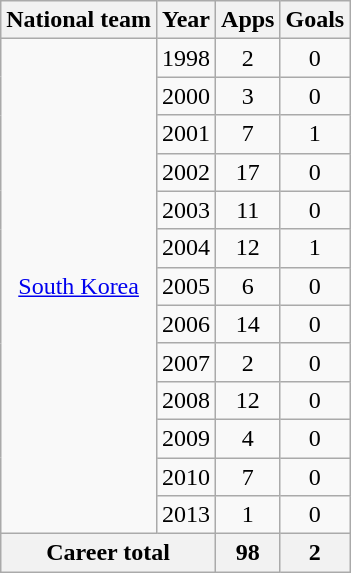<table class="wikitable" style="text-align:center">
<tr>
<th>National team</th>
<th>Year</th>
<th>Apps</th>
<th>Goals</th>
</tr>
<tr>
<td rowspan="13"><a href='#'>South Korea</a></td>
<td>1998</td>
<td>2</td>
<td>0</td>
</tr>
<tr>
<td>2000</td>
<td>3</td>
<td>0</td>
</tr>
<tr>
<td>2001</td>
<td>7</td>
<td>1</td>
</tr>
<tr>
<td>2002</td>
<td>17</td>
<td>0</td>
</tr>
<tr>
<td>2003</td>
<td>11</td>
<td>0</td>
</tr>
<tr>
<td>2004</td>
<td>12</td>
<td>1</td>
</tr>
<tr>
<td>2005</td>
<td>6</td>
<td>0</td>
</tr>
<tr>
<td>2006</td>
<td>14</td>
<td>0</td>
</tr>
<tr>
<td>2007</td>
<td>2</td>
<td>0</td>
</tr>
<tr>
<td>2008</td>
<td>12</td>
<td>0</td>
</tr>
<tr>
<td>2009</td>
<td>4</td>
<td>0</td>
</tr>
<tr>
<td>2010</td>
<td>7</td>
<td>0</td>
</tr>
<tr>
<td>2013</td>
<td>1</td>
<td>0</td>
</tr>
<tr>
<th colspan="2">Career total</th>
<th>98</th>
<th>2</th>
</tr>
</table>
